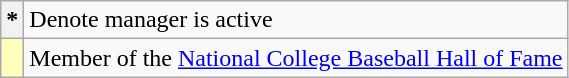<table class="wikitable">
<tr>
<th scope="row">*</th>
<td>Denote manager is active</td>
</tr>
<tr>
<th scope="row" style="text-align:center; background:#ffb;"></th>
<td>Member of the <a href='#'>National College Baseball Hall of Fame</a></td>
</tr>
</table>
